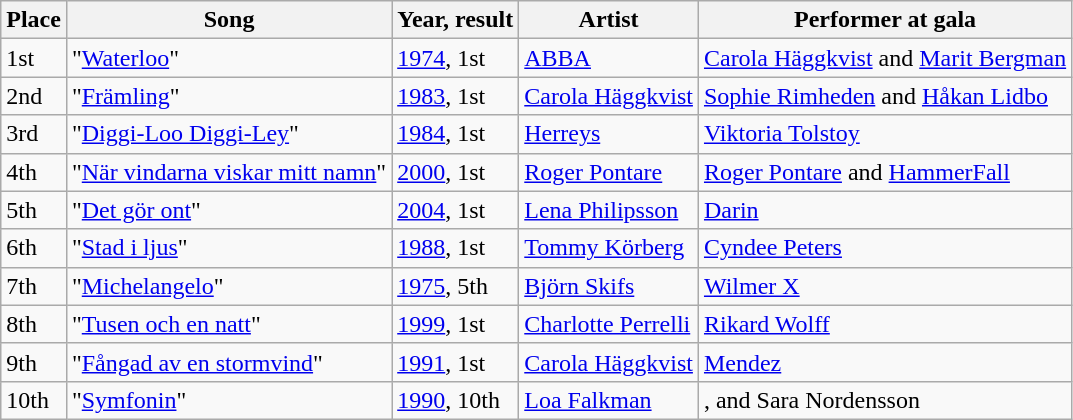<table class="wikitable sortable">
<tr>
<th>Place</th>
<th>Song</th>
<th>Year, result</th>
<th>Artist</th>
<th>Performer at gala</th>
</tr>
<tr>
<td>1st</td>
<td>"<a href='#'>Waterloo</a>"</td>
<td><a href='#'>1974</a>, 1st</td>
<td><a href='#'>ABBA</a></td>
<td><a href='#'>Carola Häggkvist</a> and <a href='#'>Marit Bergman</a></td>
</tr>
<tr>
<td>2nd</td>
<td>"<a href='#'>Främling</a>"</td>
<td><a href='#'>1983</a>, 1st</td>
<td><a href='#'>Carola Häggkvist</a></td>
<td><a href='#'>Sophie Rimheden</a> and <a href='#'>Håkan Lidbo</a></td>
</tr>
<tr>
<td>3rd</td>
<td>"<a href='#'>Diggi-Loo Diggi-Ley</a>"</td>
<td><a href='#'>1984</a>, 1st</td>
<td><a href='#'>Herreys</a></td>
<td><a href='#'>Viktoria Tolstoy</a></td>
</tr>
<tr>
<td>4th</td>
<td>"<a href='#'>När vindarna viskar mitt namn</a>"</td>
<td><a href='#'>2000</a>, 1st</td>
<td><a href='#'>Roger Pontare</a></td>
<td><a href='#'>Roger Pontare</a> and <a href='#'>HammerFall</a></td>
</tr>
<tr>
<td>5th</td>
<td>"<a href='#'>Det gör ont</a>"</td>
<td><a href='#'>2004</a>, 1st</td>
<td><a href='#'>Lena Philipsson</a></td>
<td><a href='#'>Darin</a></td>
</tr>
<tr>
<td>6th</td>
<td>"<a href='#'>Stad i ljus</a>"</td>
<td><a href='#'>1988</a>, 1st</td>
<td><a href='#'>Tommy Körberg</a></td>
<td><a href='#'>Cyndee Peters</a></td>
</tr>
<tr>
<td>7th</td>
<td>"<a href='#'>Michelangelo</a>"</td>
<td><a href='#'>1975</a>, 5th</td>
<td><a href='#'>Björn Skifs</a></td>
<td><a href='#'>Wilmer X</a></td>
</tr>
<tr>
<td>8th</td>
<td>"<a href='#'>Tusen och en natt</a>"</td>
<td><a href='#'>1999</a>, 1st</td>
<td><a href='#'>Charlotte Perrelli</a></td>
<td><a href='#'>Rikard Wolff</a></td>
</tr>
<tr>
<td>9th</td>
<td>"<a href='#'>Fångad av en stormvind</a>"</td>
<td><a href='#'>1991</a>, 1st</td>
<td><a href='#'>Carola Häggkvist</a></td>
<td><a href='#'>Mendez</a></td>
</tr>
<tr>
<td>10th</td>
<td>"<a href='#'>Symfonin</a>"</td>
<td><a href='#'>1990</a>, 10th</td>
<td><a href='#'>Loa Falkman</a></td>
<td>,  and Sara Nordensson</td>
</tr>
</table>
